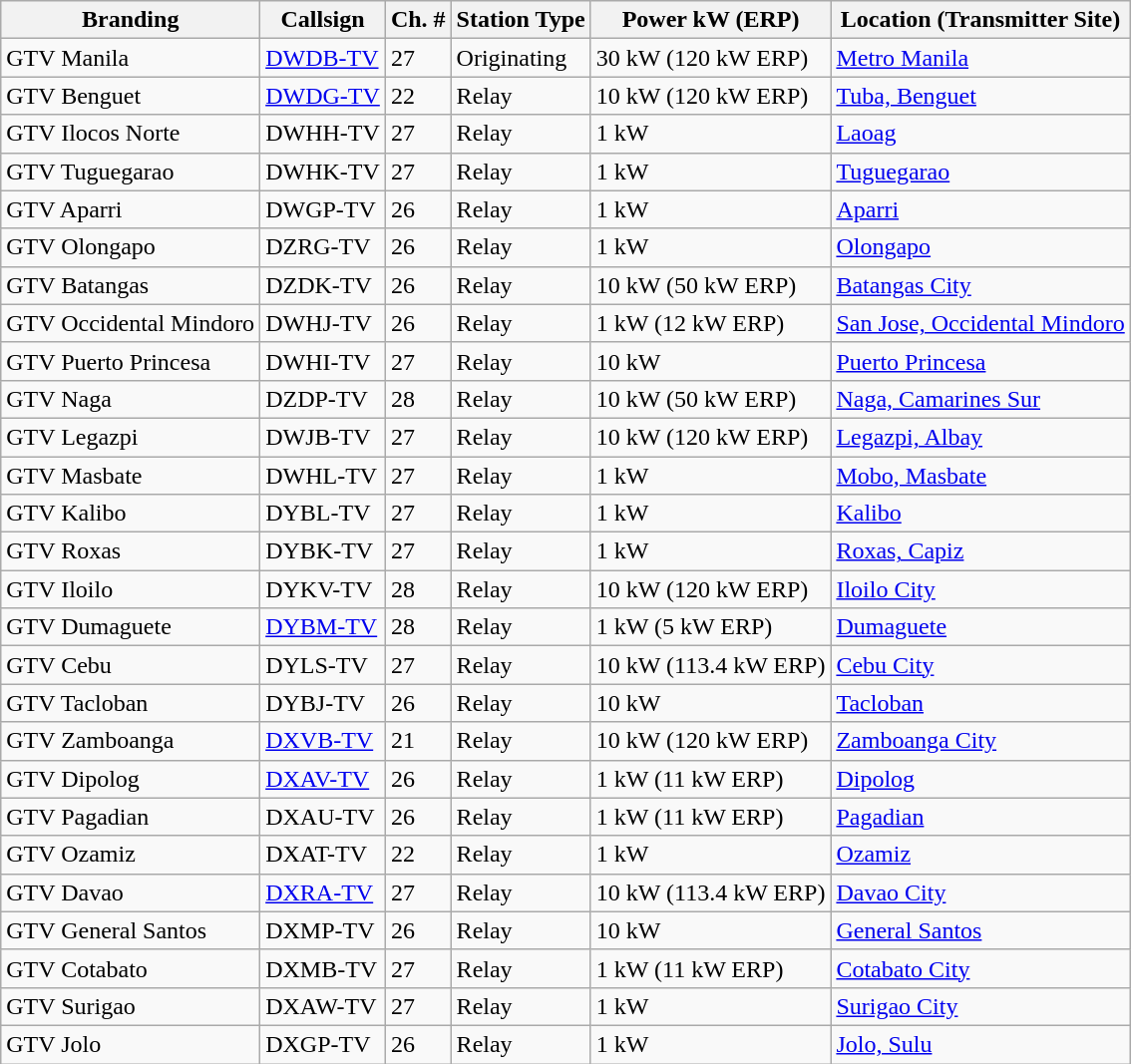<table class="wikitable sortable">
<tr>
<th>Branding</th>
<th>Callsign</th>
<th>Ch. #</th>
<th>Station Type</th>
<th>Power kW (ERP)</th>
<th class="unsortable">Location (Transmitter Site)</th>
</tr>
<tr>
<td>GTV Manila</td>
<td><a href='#'>DWDB-TV</a></td>
<td>27</td>
<td>Originating</td>
<td>30 kW (120 kW ERP)</td>
<td><a href='#'>Metro Manila</a></td>
</tr>
<tr>
<td>GTV Benguet</td>
<td><a href='#'>DWDG-TV</a></td>
<td>22</td>
<td>Relay</td>
<td>10 kW  (120 kW ERP)</td>
<td><a href='#'>Tuba, Benguet</a></td>
</tr>
<tr>
<td>GTV Ilocos Norte</td>
<td>DWHH-TV</td>
<td>27</td>
<td>Relay</td>
<td>1 kW</td>
<td><a href='#'>Laoag</a></td>
</tr>
<tr>
<td>GTV Tuguegarao</td>
<td>DWHK-TV</td>
<td>27</td>
<td>Relay</td>
<td>1 kW</td>
<td><a href='#'>Tuguegarao</a></td>
</tr>
<tr>
<td>GTV Aparri</td>
<td>DWGP-TV</td>
<td>26</td>
<td>Relay</td>
<td>1 kW</td>
<td><a href='#'>Aparri</a></td>
</tr>
<tr>
<td>GTV Olongapo</td>
<td>DZRG-TV</td>
<td>26</td>
<td>Relay</td>
<td>1 kW</td>
<td><a href='#'>Olongapo</a></td>
</tr>
<tr>
<td>GTV Batangas</td>
<td>DZDK-TV</td>
<td>26</td>
<td>Relay</td>
<td>10 kW (50 kW ERP)</td>
<td><a href='#'>Batangas City</a></td>
</tr>
<tr>
<td>GTV Occidental Mindoro</td>
<td>DWHJ-TV</td>
<td>26</td>
<td>Relay</td>
<td>1 kW (12 kW ERP)</td>
<td><a href='#'>San Jose, Occidental Mindoro</a></td>
</tr>
<tr>
<td>GTV Puerto Princesa</td>
<td>DWHI-TV</td>
<td>27</td>
<td>Relay</td>
<td>10 kW</td>
<td><a href='#'>Puerto Princesa</a></td>
</tr>
<tr>
<td>GTV Naga</td>
<td>DZDP-TV</td>
<td>28</td>
<td>Relay</td>
<td>10 kW (50 kW ERP)</td>
<td><a href='#'>Naga, Camarines Sur</a></td>
</tr>
<tr>
<td>GTV Legazpi</td>
<td>DWJB-TV</td>
<td>27</td>
<td>Relay</td>
<td>10 kW (120 kW ERP)</td>
<td><a href='#'>Legazpi, Albay</a></td>
</tr>
<tr>
<td>GTV Masbate</td>
<td>DWHL-TV</td>
<td>27</td>
<td>Relay</td>
<td>1 kW</td>
<td><a href='#'>Mobo, Masbate</a></td>
</tr>
<tr>
<td>GTV Kalibo</td>
<td>DYBL-TV</td>
<td>27</td>
<td>Relay</td>
<td>1 kW</td>
<td><a href='#'>Kalibo</a></td>
</tr>
<tr>
<td>GTV Roxas</td>
<td>DYBK-TV</td>
<td>27</td>
<td>Relay</td>
<td>1 kW</td>
<td><a href='#'>Roxas, Capiz</a></td>
</tr>
<tr>
<td>GTV Iloilo</td>
<td>DYKV-TV</td>
<td>28</td>
<td>Relay</td>
<td>10 kW (120 kW ERP)</td>
<td><a href='#'>Iloilo City</a></td>
</tr>
<tr>
<td>GTV Dumaguete</td>
<td><a href='#'>DYBM-TV</a></td>
<td>28</td>
<td>Relay</td>
<td>1 kW (5 kW ERP)</td>
<td><a href='#'>Dumaguete</a></td>
</tr>
<tr>
<td>GTV Cebu</td>
<td>DYLS-TV</td>
<td>27</td>
<td>Relay</td>
<td>10 kW (113.4 kW ERP)</td>
<td><a href='#'>Cebu City</a></td>
</tr>
<tr>
<td>GTV Tacloban</td>
<td>DYBJ-TV</td>
<td>26</td>
<td>Relay</td>
<td>10 kW</td>
<td><a href='#'>Tacloban</a></td>
</tr>
<tr>
<td>GTV Zamboanga</td>
<td><a href='#'>DXVB-TV</a></td>
<td>21</td>
<td>Relay</td>
<td>10 kW (120 kW ERP)</td>
<td><a href='#'>Zamboanga City</a></td>
</tr>
<tr>
<td>GTV Dipolog</td>
<td><a href='#'>DXAV-TV</a></td>
<td>26</td>
<td>Relay</td>
<td>1 kW (11 kW ERP)</td>
<td><a href='#'>Dipolog</a></td>
</tr>
<tr>
<td>GTV Pagadian</td>
<td>DXAU-TV</td>
<td>26</td>
<td>Relay</td>
<td>1 kW (11 kW ERP)</td>
<td><a href='#'>Pagadian</a></td>
</tr>
<tr>
<td>GTV Ozamiz</td>
<td>DXAT-TV</td>
<td>22</td>
<td>Relay</td>
<td>1 kW</td>
<td><a href='#'>Ozamiz</a></td>
</tr>
<tr>
<td>GTV Davao</td>
<td><a href='#'>DXRA-TV</a></td>
<td>27</td>
<td>Relay</td>
<td>10 kW (113.4 kW ERP)</td>
<td><a href='#'>Davao City</a></td>
</tr>
<tr>
<td>GTV General Santos</td>
<td>DXMP-TV</td>
<td>26</td>
<td>Relay</td>
<td>10 kW</td>
<td><a href='#'>General Santos</a></td>
</tr>
<tr>
<td>GTV Cotabato</td>
<td>DXMB-TV</td>
<td>27</td>
<td>Relay</td>
<td>1 kW (11 kW ERP)</td>
<td><a href='#'>Cotabato City</a></td>
</tr>
<tr>
<td>GTV Surigao</td>
<td>DXAW-TV</td>
<td>27</td>
<td>Relay</td>
<td>1 kW</td>
<td><a href='#'>Surigao City</a></td>
</tr>
<tr>
<td>GTV Jolo</td>
<td>DXGP-TV</td>
<td>26</td>
<td>Relay</td>
<td>1 kW</td>
<td><a href='#'>Jolo, Sulu</a></td>
</tr>
</table>
